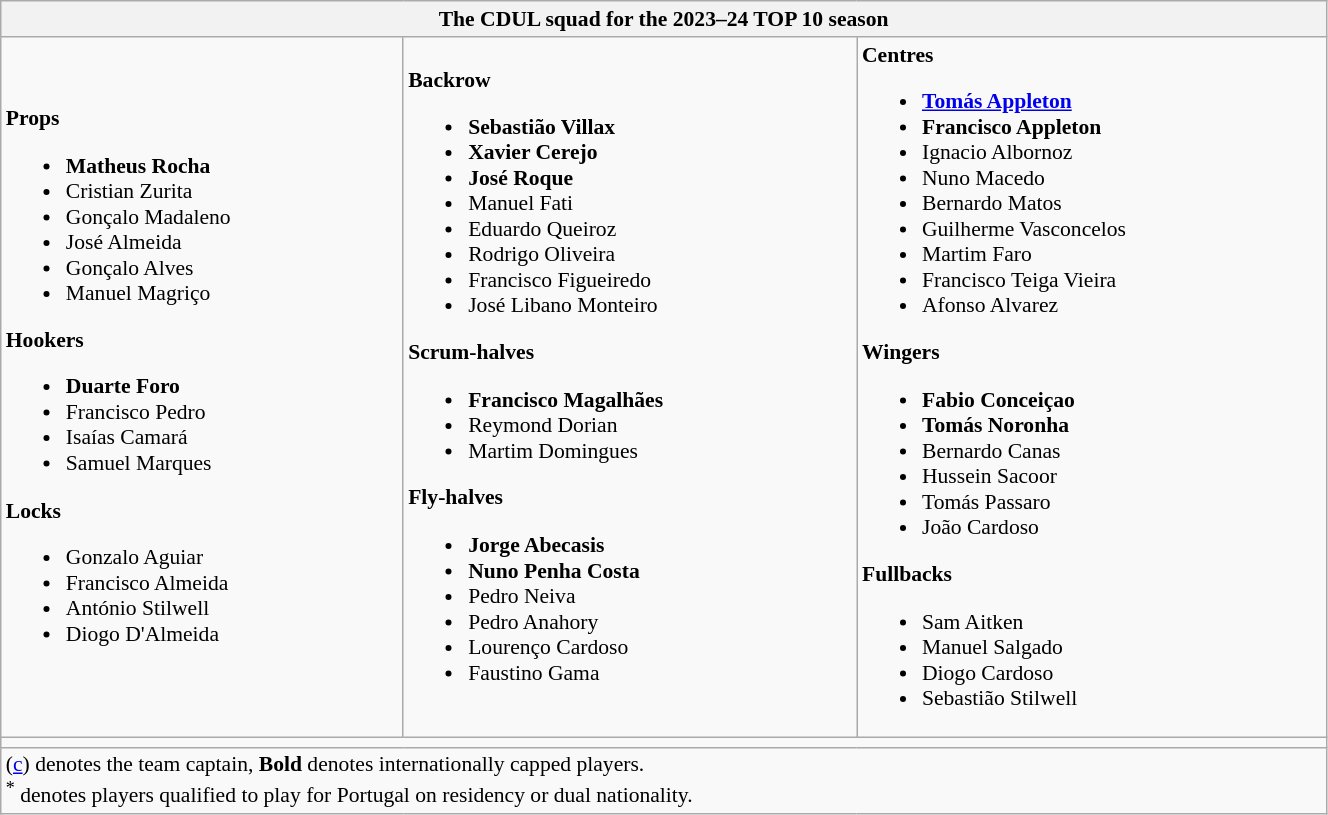<table class="wikitable" style="text-align:left; font-size:90%; width:70%">
<tr>
<th colspan="3">The <strong>CDUL</strong> squad for the 2023–24 TOP 10 season</th>
</tr>
<tr>
<td><strong>Props</strong><br><ul><li> <strong>Matheus Rocha</strong></li><li> Cristian Zurita</li><li> Gonçalo Madaleno</li><li> José Almeida</li><li> Gonçalo Alves</li><li> Manuel Magriço</li></ul><strong>Hookers</strong><ul><li> <strong>Duarte Foro</strong></li><li> Francisco Pedro</li><li> Isaías Camará</li><li> Samuel Marques</li></ul><strong>Locks</strong><ul><li> Gonzalo Aguiar</li><li> Francisco Almeida</li><li> António Stilwell</li><li> Diogo D'Almeida</li></ul></td>
<td><strong>Backrow</strong><br><ul><li> <strong>Sebastião Villax</strong></li><li> <strong>Xavier Cerejo</strong></li><li> <strong>José Roque</strong></li><li> Manuel Fati</li><li> Eduardo Queiroz</li><li> Rodrigo Oliveira</li><li> Francisco Figueiredo</li><li> José Libano Monteiro</li></ul><strong>Scrum-halves</strong><ul><li> <strong>Francisco Magalhães</strong></li><li> Reymond Dorian</li><li> Martim Domingues</li></ul><strong>Fly-halves</strong><ul><li> <strong>Jorge Abecasis</strong></li><li> <strong>Nuno Penha Costa</strong></li><li> Pedro Neiva</li><li> Pedro Anahory</li><li> Lourenço Cardoso</li><li> Faustino Gama</li></ul></td>
<td><strong>Centres</strong><br><ul><li> <strong><a href='#'>Tomás Appleton</a></strong></li><li> <strong>Francisco Appleton</strong></li><li> Ignacio Albornoz</li><li> Nuno Macedo</li><li> Bernardo Matos</li><li> Guilherme Vasconcelos</li><li> Martim Faro</li><li> Francisco Teiga Vieira</li><li> Afonso Alvarez</li></ul><strong>Wingers</strong><ul><li> <strong>Fabio Conceiçao</strong></li><li> <strong>Tomás Noronha</strong></li><li> Bernardo Canas</li><li> Hussein Sacoor</li><li> Tomás Passaro</li><li> João Cardoso</li></ul><strong>Fullbacks</strong><ul><li> Sam Aitken</li><li> Manuel Salgado</li><li> Diogo Cardoso</li><li> Sebastião Stilwell</li></ul></td>
</tr>
<tr>
<td colspan="3"></td>
</tr>
<tr>
<td colspan="3">(<a href='#'>c</a>) denotes the team captain, <strong>Bold</strong> denotes internationally capped players.<br><sup>*</sup> denotes players qualified to play for Portugal on residency or dual nationality.
</td>
</tr>
</table>
